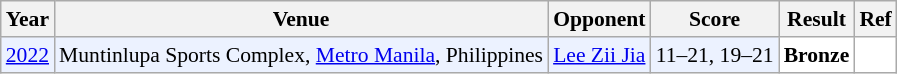<table class="sortable wikitable" style="font-size: 90%;">
<tr>
<th>Year</th>
<th>Venue</th>
<th>Opponent</th>
<th>Score</th>
<th>Result</th>
<th>Ref</th>
</tr>
<tr style="background:#ECF2FF">
<td align="center"><a href='#'>2022</a></td>
<td align="left">Muntinlupa Sports Complex, <a href='#'>Metro Manila</a>, Philippines</td>
<td align="left"> <a href='#'>Lee Zii Jia</a></td>
<td align="left">11–21, 19–21</td>
<td style="text-align:left; background:white"> <strong>Bronze</strong></td>
<td style="text-align:center; background:white"></td>
</tr>
</table>
